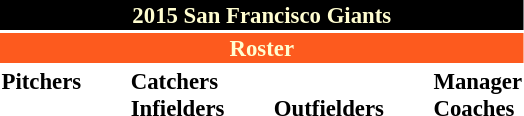<table class="toccolours" style="font-size: 95%;">
<tr>
<th colspan="10" style="background:black; color:#fffdd0; text-align:center;">2015 San Francisco Giants</th>
</tr>
<tr>
<td colspan="10" style="background:#fd5a1e; color:#fffdd0; text-align:center;"><strong>Roster</strong></td>
</tr>
<tr>
<td valign="top"><strong>Pitchers</strong><br>



















</td>
<td style="width:25px;"></td>
<td valign="top"><strong>Catchers</strong><br>




<strong>Infielders</strong>









</td>
<td style="width:25px;"></td>
<td valign="top"><br><strong>Outfielders</strong>











</td>
<td style="width:25px;"></td>
<td valign="top"><strong>Manager</strong><br>
<strong>Coaches</strong>
 
 
 
 
 
 
 
 
 
 
 </td>
</tr>
</table>
